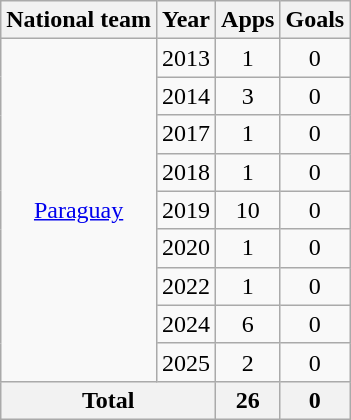<table class="wikitable" style="text-align:center">
<tr>
<th>National team</th>
<th>Year</th>
<th>Apps</th>
<th>Goals</th>
</tr>
<tr>
<td rowspan="9"><a href='#'>Paraguay</a></td>
<td>2013</td>
<td>1</td>
<td>0</td>
</tr>
<tr>
<td>2014</td>
<td>3</td>
<td>0</td>
</tr>
<tr>
<td>2017</td>
<td>1</td>
<td>0</td>
</tr>
<tr>
<td>2018</td>
<td>1</td>
<td>0</td>
</tr>
<tr>
<td>2019</td>
<td>10</td>
<td>0</td>
</tr>
<tr>
<td>2020</td>
<td>1</td>
<td>0</td>
</tr>
<tr>
<td>2022</td>
<td>1</td>
<td>0</td>
</tr>
<tr>
<td>2024</td>
<td>6</td>
<td>0</td>
</tr>
<tr>
<td>2025</td>
<td>2</td>
<td>0</td>
</tr>
<tr>
<th colspan="2">Total</th>
<th>26</th>
<th>0</th>
</tr>
</table>
